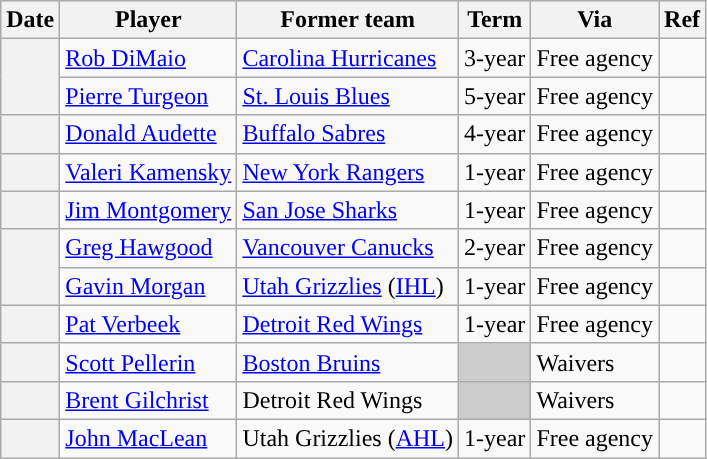<table class="wikitable plainrowheaders">
<tr style="background:#ddd; text-align:center;">
<th>Date</th>
<th>Player</th>
<th>Former team</th>
<th>Term</th>
<th>Via</th>
<th>Ref</th>
</tr>
<tr>
<th scope="row" rowspan=2></th>
<td><a href='#'>Rob DiMaio</a></td>
<td><a href='#'>Carolina Hurricanes</a></td>
<td>3-year</td>
<td>Free agency</td>
<td></td>
</tr>
<tr>
<td><a href='#'>Pierre Turgeon</a></td>
<td><a href='#'>St. Louis Blues</a></td>
<td>5-year</td>
<td>Free agency</td>
<td></td>
</tr>
<tr>
<th scope="row"></th>
<td><a href='#'>Donald Audette</a></td>
<td><a href='#'>Buffalo Sabres</a></td>
<td>4-year</td>
<td>Free agency</td>
<td></td>
</tr>
<tr>
<th scope="row"></th>
<td><a href='#'>Valeri Kamensky</a></td>
<td><a href='#'>New York Rangers</a></td>
<td>1-year</td>
<td>Free agency</td>
<td></td>
</tr>
<tr>
<th scope="row"></th>
<td><a href='#'>Jim Montgomery</a></td>
<td><a href='#'>San Jose Sharks</a></td>
<td>1-year</td>
<td>Free agency</td>
<td></td>
</tr>
<tr>
<th scope="row" rowspan=2></th>
<td><a href='#'>Greg Hawgood</a></td>
<td><a href='#'>Vancouver Canucks</a></td>
<td>2-year</td>
<td>Free agency</td>
<td></td>
</tr>
<tr>
<td><a href='#'>Gavin Morgan</a></td>
<td><a href='#'>Utah Grizzlies</a> (<a href='#'>IHL</a>)</td>
<td>1-year</td>
<td>Free agency</td>
<td></td>
</tr>
<tr>
<th scope="row"></th>
<td><a href='#'>Pat Verbeek</a></td>
<td><a href='#'>Detroit Red Wings</a></td>
<td>1-year</td>
<td>Free agency</td>
<td></td>
</tr>
<tr>
<th scope="row"></th>
<td><a href='#'>Scott Pellerin</a></td>
<td><a href='#'>Boston Bruins</a></td>
<td style="background:#ccc"></td>
<td>Waivers</td>
<td></td>
</tr>
<tr>
<th scope="row"></th>
<td><a href='#'>Brent Gilchrist</a></td>
<td>Detroit Red Wings</td>
<td style="background:#ccc"></td>
<td>Waivers</td>
<td></td>
</tr>
<tr>
<th scope="row"></th>
<td><a href='#'>John MacLean</a></td>
<td>Utah Grizzlies (<a href='#'>AHL</a>)</td>
<td>1-year</td>
<td>Free agency</td>
<td></td>
</tr>
</table>
